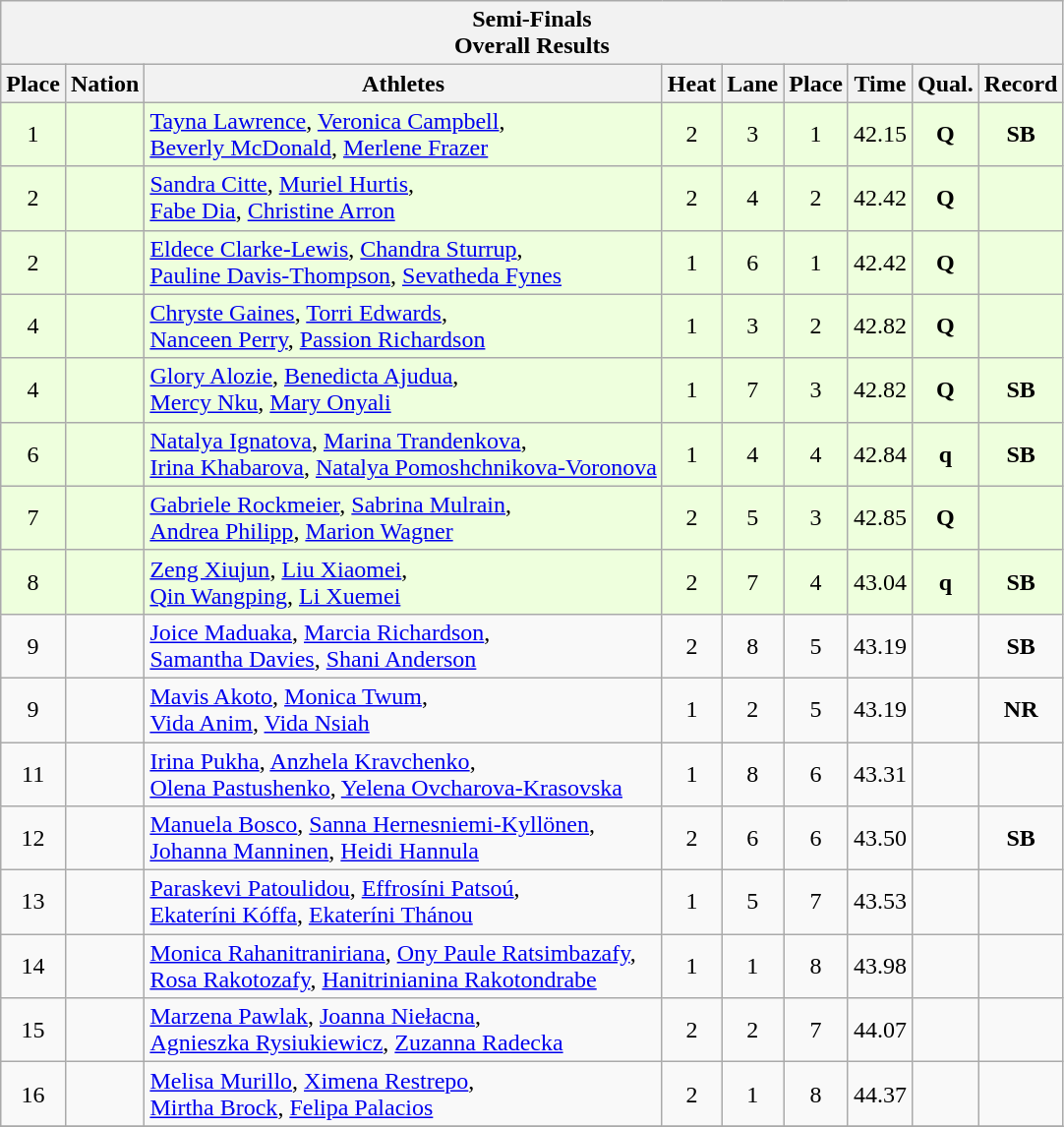<table class=wikitable sortable>
<tr>
<th colspan=9>Semi-Finals <br> Overall Results</th>
</tr>
<tr>
<th>Place</th>
<th>Nation</th>
<th>Athletes</th>
<th>Heat</th>
<th>Lane</th>
<th>Place</th>
<th>Time</th>
<th>Qual.</th>
<th>Record</th>
</tr>
<tr bgcolor = "eeffdd">
<td align=center>1</td>
<td align=left></td>
<td align=left><a href='#'>Tayna Lawrence</a>, <a href='#'>Veronica Campbell</a>,<br><a href='#'>Beverly McDonald</a>, <a href='#'>Merlene Frazer</a></td>
<td align=center>2</td>
<td align=center>3</td>
<td align=center>1</td>
<td align=center>42.15</td>
<td align=center><strong>Q</strong></td>
<td align=center><strong>SB</strong></td>
</tr>
<tr bgcolor = "eeffdd">
<td align=center>2</td>
<td align=left></td>
<td align=left><a href='#'>Sandra Citte</a>, <a href='#'>Muriel Hurtis</a>,<br><a href='#'>Fabe Dia</a>, <a href='#'>Christine Arron</a></td>
<td align=center>2</td>
<td align=center>4</td>
<td align=center>2</td>
<td align=center>42.42</td>
<td align=center><strong>Q</strong></td>
<td align=center></td>
</tr>
<tr bgcolor = "eeffdd">
<td align=center>2</td>
<td align=left></td>
<td align=left><a href='#'>Eldece Clarke-Lewis</a>, <a href='#'>Chandra Sturrup</a>,<br><a href='#'>Pauline Davis-Thompson</a>, <a href='#'>Sevatheda Fynes</a></td>
<td align=center>1</td>
<td align=center>6</td>
<td align=center>1</td>
<td align=center>42.42</td>
<td align=center><strong>Q</strong></td>
<td align=center></td>
</tr>
<tr bgcolor = "eeffdd">
<td align=center>4</td>
<td align=left></td>
<td align=left><a href='#'>Chryste Gaines</a>, <a href='#'>Torri Edwards</a>,<br><a href='#'>Nanceen Perry</a>, <a href='#'>Passion Richardson</a></td>
<td align=center>1</td>
<td align=center>3</td>
<td align=center>2</td>
<td align=center>42.82</td>
<td align=center><strong>Q</strong></td>
<td align=center></td>
</tr>
<tr bgcolor = "eeffdd">
<td align=center>4</td>
<td align=left></td>
<td align=left><a href='#'>Glory Alozie</a>, <a href='#'>Benedicta Ajudua</a>,<br><a href='#'>Mercy Nku</a>, <a href='#'>Mary Onyali</a></td>
<td align=center>1</td>
<td align=center>7</td>
<td align=center>3</td>
<td align=center>42.82</td>
<td align=center><strong>Q</strong></td>
<td align=center><strong>SB</strong></td>
</tr>
<tr bgcolor = "eeffdd">
<td align=center>6</td>
<td align=left></td>
<td align=left><a href='#'>Natalya Ignatova</a>, <a href='#'>Marina Trandenkova</a>,<br><a href='#'>Irina Khabarova</a>, <a href='#'>Natalya Pomoshchnikova-Voronova</a></td>
<td align=center>1</td>
<td align=center>4</td>
<td align=center>4</td>
<td align=center>42.84</td>
<td align=center><strong>q</strong></td>
<td align=center><strong>SB</strong></td>
</tr>
<tr bgcolor = "eeffdd">
<td align=center>7</td>
<td align=left></td>
<td align=left><a href='#'>Gabriele Rockmeier</a>, <a href='#'>Sabrina Mulrain</a>,<br><a href='#'>Andrea Philipp</a>, <a href='#'>Marion Wagner</a></td>
<td align=center>2</td>
<td align=center>5</td>
<td align=center>3</td>
<td align=center>42.85</td>
<td align=center><strong>Q</strong></td>
<td align=center></td>
</tr>
<tr bgcolor = "eeffdd">
<td align=center>8</td>
<td align=left></td>
<td align=left><a href='#'>Zeng Xiujun</a>, <a href='#'>Liu Xiaomei</a>,<br><a href='#'>Qin Wangping</a>, <a href='#'>Li Xuemei</a></td>
<td align=center>2</td>
<td align=center>7</td>
<td align=center>4</td>
<td align=center>43.04</td>
<td align=center><strong>q</strong></td>
<td align=center><strong>SB</strong></td>
</tr>
<tr>
<td align=center>9</td>
<td align=left></td>
<td align=left><a href='#'>Joice Maduaka</a>, <a href='#'>Marcia Richardson</a>,<br><a href='#'>Samantha Davies</a>, <a href='#'>Shani Anderson</a></td>
<td align=center>2</td>
<td align=center>8</td>
<td align=center>5</td>
<td align=center>43.19</td>
<td align=center></td>
<td align=center><strong>SB</strong></td>
</tr>
<tr>
<td align=center>9</td>
<td align=left></td>
<td align=left><a href='#'>Mavis Akoto</a>, <a href='#'>Monica Twum</a>,<br><a href='#'>Vida Anim</a>, <a href='#'>Vida Nsiah</a></td>
<td align=center>1</td>
<td align=center>2</td>
<td align=center>5</td>
<td align=center>43.19</td>
<td align=center></td>
<td align=center><strong>NR</strong></td>
</tr>
<tr>
<td align=center>11</td>
<td align=left></td>
<td align=left><a href='#'>Irina Pukha</a>, <a href='#'>Anzhela Kravchenko</a>,<br><a href='#'>Olena Pastushenko</a>, <a href='#'>Yelena Ovcharova-Krasovska</a></td>
<td align=center>1</td>
<td align=center>8</td>
<td align=center>6</td>
<td align=center>43.31</td>
<td align=center></td>
<td align=center></td>
</tr>
<tr>
<td align=center>12</td>
<td align=left></td>
<td align=left><a href='#'>Manuela Bosco</a>, <a href='#'>Sanna Hernesniemi-Kyllönen</a>,<br><a href='#'>Johanna Manninen</a>, <a href='#'>Heidi Hannula</a></td>
<td align=center>2</td>
<td align=center>6</td>
<td align=center>6</td>
<td align=center>43.50</td>
<td align=center></td>
<td align=center><strong>SB</strong></td>
</tr>
<tr>
<td align=center>13</td>
<td align=LEFT></td>
<td align=left><a href='#'>Paraskevi Patoulidou</a>, <a href='#'>Effrosíni Patsoú</a>,<br><a href='#'>Ekateríni Kóffa</a>, <a href='#'>Ekateríni Thánou</a></td>
<td align=center>1</td>
<td align=center>5</td>
<td align=center>7</td>
<td align=center>43.53</td>
<td align=center></td>
<td align=center></td>
</tr>
<tr>
<td align=center>14</td>
<td align=left></td>
<td align=left><a href='#'>Monica Rahanitraniriana</a>, <a href='#'>Ony Paule Ratsimbazafy</a>,<br><a href='#'>Rosa Rakotozafy</a>, <a href='#'>Hanitrinianina Rakotondrabe</a></td>
<td align=center>1</td>
<td align=center>1</td>
<td align=center>8</td>
<td align=center>43.98</td>
<td align=center></td>
<td align=center></td>
</tr>
<tr>
<td align=center>15</td>
<td align=left></td>
<td align=left><a href='#'>Marzena Pawlak</a>, <a href='#'>Joanna Niełacna</a>,<br><a href='#'>Agnieszka Rysiukiewicz</a>, <a href='#'>Zuzanna Radecka</a></td>
<td align=center>2</td>
<td align=center>2</td>
<td align=center>7</td>
<td align=center>44.07</td>
<td align=center></td>
<td align=center></td>
</tr>
<tr>
<td align=center>16</td>
<td align=left></td>
<td align=left><a href='#'>Melisa Murillo</a>, <a href='#'>Ximena Restrepo</a>,<br><a href='#'>Mirtha Brock</a>, <a href='#'>Felipa Palacios</a></td>
<td align=center>2</td>
<td align=center>1</td>
<td align=center>8</td>
<td align=center>44.37</td>
<td align=center></td>
<td align=center></td>
</tr>
<tr>
</tr>
</table>
